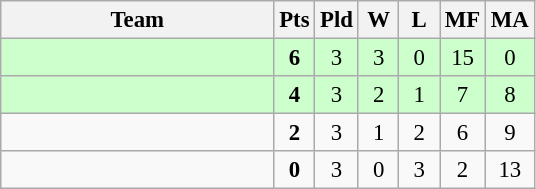<table class=wikitable style="text-align:center; font-size:95%">
<tr>
<th width=175>Team</th>
<th width=20>Pts</th>
<th width=20>Pld</th>
<th width=20>W</th>
<th width=20>L</th>
<th width=20>MF</th>
<th width=20>MA</th>
</tr>
<tr bgcolor=ccffcc>
<td style="text-align:left"></td>
<td><strong>6</strong></td>
<td>3</td>
<td>3</td>
<td>0</td>
<td>15</td>
<td>0</td>
</tr>
<tr bgcolor=ccffcc>
<td style="text-align:left"></td>
<td><strong>4</strong></td>
<td>3</td>
<td>2</td>
<td>1</td>
<td>7</td>
<td>8</td>
</tr>
<tr>
<td style="text-align:left"></td>
<td><strong>2</strong></td>
<td>3</td>
<td>1</td>
<td>2</td>
<td>6</td>
<td>9</td>
</tr>
<tr>
<td style="text-align:left"></td>
<td><strong>0</strong></td>
<td>3</td>
<td>0</td>
<td>3</td>
<td>2</td>
<td>13</td>
</tr>
</table>
